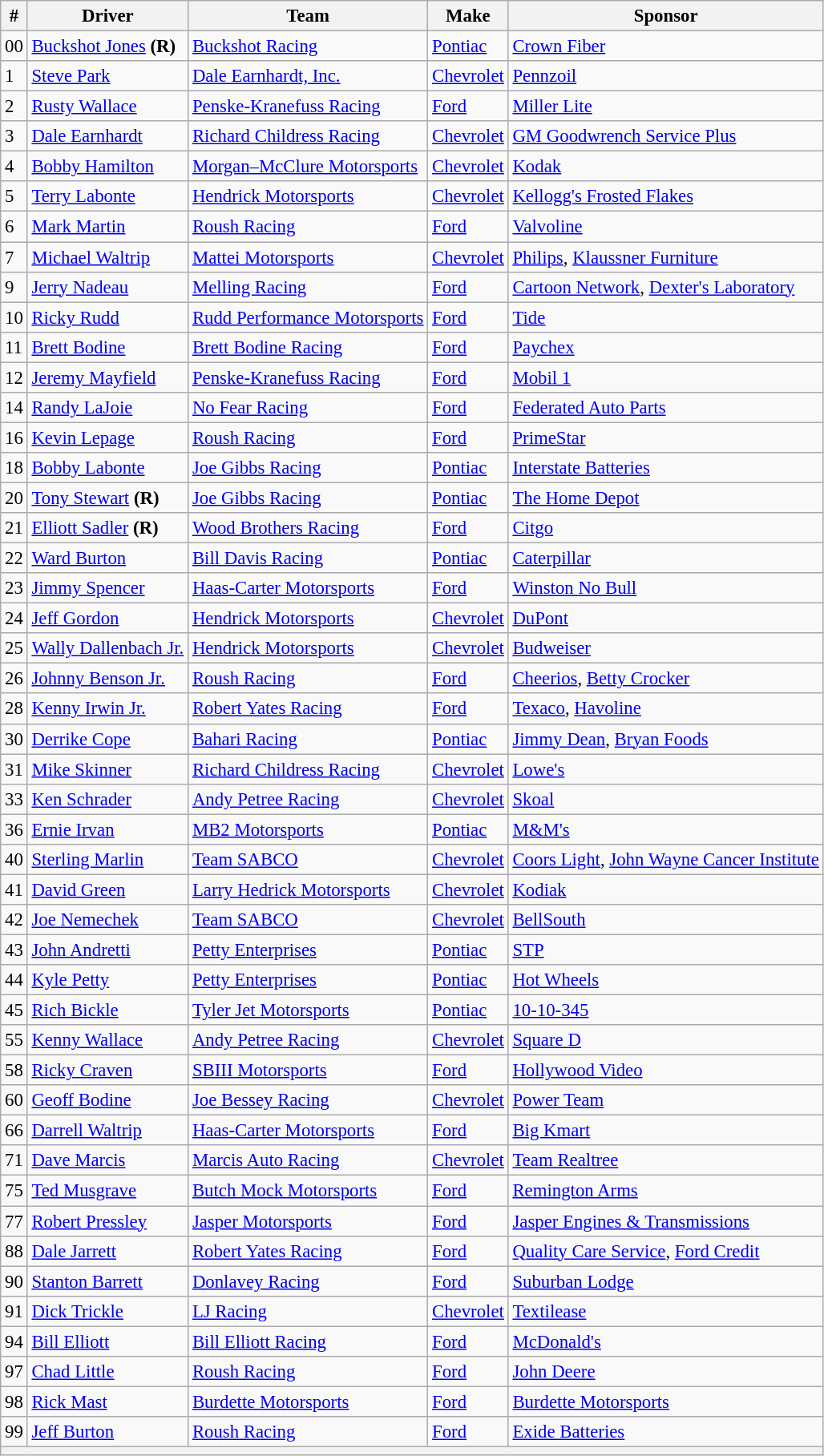<table class="wikitable" style="font-size:95%">
<tr>
<th>#</th>
<th>Driver</th>
<th>Team</th>
<th>Make</th>
<th>Sponsor</th>
</tr>
<tr>
<td>00</td>
<td><a href='#'>Buckshot Jones</a> <strong>(R)</strong></td>
<td><a href='#'>Buckshot Racing</a></td>
<td><a href='#'>Pontiac</a></td>
<td><a href='#'>Crown Fiber</a></td>
</tr>
<tr>
<td>1</td>
<td><a href='#'>Steve Park</a></td>
<td><a href='#'>Dale Earnhardt, Inc.</a></td>
<td><a href='#'>Chevrolet</a></td>
<td><a href='#'>Pennzoil</a></td>
</tr>
<tr>
<td>2</td>
<td><a href='#'>Rusty Wallace</a></td>
<td><a href='#'>Penske-Kranefuss Racing</a></td>
<td><a href='#'>Ford</a></td>
<td><a href='#'>Miller Lite</a></td>
</tr>
<tr>
<td>3</td>
<td><a href='#'>Dale Earnhardt</a></td>
<td><a href='#'>Richard Childress Racing</a></td>
<td><a href='#'>Chevrolet</a></td>
<td><a href='#'>GM Goodwrench Service Plus</a></td>
</tr>
<tr>
<td>4</td>
<td><a href='#'>Bobby Hamilton</a></td>
<td><a href='#'>Morgan–McClure Motorsports</a></td>
<td><a href='#'>Chevrolet</a></td>
<td><a href='#'>Kodak</a></td>
</tr>
<tr>
<td>5</td>
<td><a href='#'>Terry Labonte</a></td>
<td><a href='#'>Hendrick Motorsports</a></td>
<td><a href='#'>Chevrolet</a></td>
<td><a href='#'>Kellogg's Frosted Flakes</a></td>
</tr>
<tr>
<td>6</td>
<td><a href='#'>Mark Martin</a></td>
<td><a href='#'>Roush Racing</a></td>
<td><a href='#'>Ford</a></td>
<td><a href='#'>Valvoline</a></td>
</tr>
<tr>
<td>7</td>
<td><a href='#'>Michael Waltrip</a></td>
<td><a href='#'>Mattei Motorsports</a></td>
<td><a href='#'>Chevrolet</a></td>
<td><a href='#'>Philips</a>, <a href='#'>Klaussner Furniture</a></td>
</tr>
<tr>
<td>9</td>
<td><a href='#'>Jerry Nadeau</a></td>
<td><a href='#'>Melling Racing</a></td>
<td><a href='#'>Ford</a></td>
<td><a href='#'>Cartoon Network</a>, <a href='#'>Dexter's Laboratory</a></td>
</tr>
<tr>
<td>10</td>
<td><a href='#'>Ricky Rudd</a></td>
<td><a href='#'>Rudd Performance Motorsports</a></td>
<td><a href='#'>Ford</a></td>
<td><a href='#'>Tide</a></td>
</tr>
<tr>
<td>11</td>
<td><a href='#'>Brett Bodine</a></td>
<td><a href='#'>Brett Bodine Racing</a></td>
<td><a href='#'>Ford</a></td>
<td><a href='#'>Paychex</a></td>
</tr>
<tr>
<td>12</td>
<td><a href='#'>Jeremy Mayfield</a></td>
<td><a href='#'>Penske-Kranefuss Racing</a></td>
<td><a href='#'>Ford</a></td>
<td><a href='#'>Mobil 1</a></td>
</tr>
<tr>
<td>14</td>
<td><a href='#'>Randy LaJoie</a></td>
<td><a href='#'>No Fear Racing</a></td>
<td><a href='#'>Ford</a></td>
<td><a href='#'>Federated Auto Parts</a></td>
</tr>
<tr>
<td>16</td>
<td><a href='#'>Kevin Lepage</a></td>
<td><a href='#'>Roush Racing</a></td>
<td><a href='#'>Ford</a></td>
<td><a href='#'>PrimeStar</a></td>
</tr>
<tr>
<td>18</td>
<td><a href='#'>Bobby Labonte</a></td>
<td><a href='#'>Joe Gibbs Racing</a></td>
<td><a href='#'>Pontiac</a></td>
<td><a href='#'>Interstate Batteries</a></td>
</tr>
<tr>
<td>20</td>
<td><a href='#'>Tony Stewart</a> <strong>(R)</strong></td>
<td><a href='#'>Joe Gibbs Racing</a></td>
<td><a href='#'>Pontiac</a></td>
<td><a href='#'>The Home Depot</a></td>
</tr>
<tr>
<td>21</td>
<td><a href='#'>Elliott Sadler</a> <strong>(R)</strong></td>
<td><a href='#'>Wood Brothers Racing</a></td>
<td><a href='#'>Ford</a></td>
<td><a href='#'>Citgo</a></td>
</tr>
<tr>
<td>22</td>
<td><a href='#'>Ward Burton</a></td>
<td><a href='#'>Bill Davis Racing</a></td>
<td><a href='#'>Pontiac</a></td>
<td><a href='#'>Caterpillar</a></td>
</tr>
<tr>
<td>23</td>
<td><a href='#'>Jimmy Spencer</a></td>
<td><a href='#'>Haas-Carter Motorsports</a></td>
<td><a href='#'>Ford</a></td>
<td><a href='#'>Winston No Bull</a></td>
</tr>
<tr>
<td>24</td>
<td><a href='#'>Jeff Gordon</a></td>
<td><a href='#'>Hendrick Motorsports</a></td>
<td><a href='#'>Chevrolet</a></td>
<td><a href='#'>DuPont</a></td>
</tr>
<tr>
<td>25</td>
<td><a href='#'>Wally Dallenbach Jr.</a></td>
<td><a href='#'>Hendrick Motorsports</a></td>
<td><a href='#'>Chevrolet</a></td>
<td><a href='#'>Budweiser</a></td>
</tr>
<tr>
<td>26</td>
<td><a href='#'>Johnny Benson Jr.</a></td>
<td><a href='#'>Roush Racing</a></td>
<td><a href='#'>Ford</a></td>
<td><a href='#'>Cheerios</a>, <a href='#'>Betty Crocker</a></td>
</tr>
<tr>
<td>28</td>
<td><a href='#'>Kenny Irwin Jr.</a></td>
<td><a href='#'>Robert Yates Racing</a></td>
<td><a href='#'>Ford</a></td>
<td><a href='#'>Texaco</a>, <a href='#'>Havoline</a></td>
</tr>
<tr>
<td>30</td>
<td><a href='#'>Derrike Cope</a></td>
<td><a href='#'>Bahari Racing</a></td>
<td><a href='#'>Pontiac</a></td>
<td><a href='#'>Jimmy Dean</a>, <a href='#'>Bryan Foods</a></td>
</tr>
<tr>
<td>31</td>
<td><a href='#'>Mike Skinner</a></td>
<td><a href='#'>Richard Childress Racing</a></td>
<td><a href='#'>Chevrolet</a></td>
<td><a href='#'>Lowe's</a></td>
</tr>
<tr>
<td>33</td>
<td><a href='#'>Ken Schrader</a></td>
<td><a href='#'>Andy Petree Racing</a></td>
<td><a href='#'>Chevrolet</a></td>
<td><a href='#'>Skoal</a></td>
</tr>
<tr>
<td>36</td>
<td><a href='#'>Ernie Irvan</a></td>
<td><a href='#'>MB2 Motorsports</a></td>
<td><a href='#'>Pontiac</a></td>
<td><a href='#'>M&M's</a></td>
</tr>
<tr>
<td>40</td>
<td><a href='#'>Sterling Marlin</a></td>
<td><a href='#'>Team SABCO</a></td>
<td><a href='#'>Chevrolet</a></td>
<td><a href='#'>Coors Light</a>, <a href='#'>John Wayne Cancer Institute</a></td>
</tr>
<tr>
<td>41</td>
<td><a href='#'>David Green</a></td>
<td><a href='#'>Larry Hedrick Motorsports</a></td>
<td><a href='#'>Chevrolet</a></td>
<td><a href='#'>Kodiak</a></td>
</tr>
<tr>
<td>42</td>
<td><a href='#'>Joe Nemechek</a></td>
<td><a href='#'>Team SABCO</a></td>
<td><a href='#'>Chevrolet</a></td>
<td><a href='#'>BellSouth</a></td>
</tr>
<tr>
<td>43</td>
<td><a href='#'>John Andretti</a></td>
<td><a href='#'>Petty Enterprises</a></td>
<td><a href='#'>Pontiac</a></td>
<td><a href='#'>STP</a></td>
</tr>
<tr>
<td>44</td>
<td><a href='#'>Kyle Petty</a></td>
<td><a href='#'>Petty Enterprises</a></td>
<td><a href='#'>Pontiac</a></td>
<td><a href='#'>Hot Wheels</a></td>
</tr>
<tr>
<td>45</td>
<td><a href='#'>Rich Bickle</a></td>
<td><a href='#'>Tyler Jet Motorsports</a></td>
<td><a href='#'>Pontiac</a></td>
<td><a href='#'>10-10-345</a></td>
</tr>
<tr>
<td>55</td>
<td><a href='#'>Kenny Wallace</a></td>
<td><a href='#'>Andy Petree Racing</a></td>
<td><a href='#'>Chevrolet</a></td>
<td><a href='#'>Square D</a></td>
</tr>
<tr>
<td>58</td>
<td><a href='#'>Ricky Craven</a></td>
<td><a href='#'>SBIII Motorsports</a></td>
<td><a href='#'>Ford</a></td>
<td><a href='#'>Hollywood Video</a></td>
</tr>
<tr>
<td>60</td>
<td><a href='#'>Geoff Bodine</a></td>
<td><a href='#'>Joe Bessey Racing</a></td>
<td><a href='#'>Chevrolet</a></td>
<td><a href='#'>Power Team</a></td>
</tr>
<tr>
<td>66</td>
<td><a href='#'>Darrell Waltrip</a></td>
<td><a href='#'>Haas-Carter Motorsports</a></td>
<td><a href='#'>Ford</a></td>
<td><a href='#'>Big Kmart</a></td>
</tr>
<tr>
<td>71</td>
<td><a href='#'>Dave Marcis</a></td>
<td><a href='#'>Marcis Auto Racing</a></td>
<td><a href='#'>Chevrolet</a></td>
<td><a href='#'>Team Realtree</a></td>
</tr>
<tr>
<td>75</td>
<td><a href='#'>Ted Musgrave</a></td>
<td><a href='#'>Butch Mock Motorsports</a></td>
<td><a href='#'>Ford</a></td>
<td><a href='#'>Remington Arms</a></td>
</tr>
<tr>
<td>77</td>
<td><a href='#'>Robert Pressley</a></td>
<td><a href='#'>Jasper Motorsports</a></td>
<td><a href='#'>Ford</a></td>
<td><a href='#'>Jasper Engines & Transmissions</a></td>
</tr>
<tr>
<td>88</td>
<td><a href='#'>Dale Jarrett</a></td>
<td><a href='#'>Robert Yates Racing</a></td>
<td><a href='#'>Ford</a></td>
<td><a href='#'>Quality Care Service</a>, <a href='#'>Ford Credit</a></td>
</tr>
<tr>
<td>90</td>
<td><a href='#'>Stanton Barrett</a></td>
<td><a href='#'>Donlavey Racing</a></td>
<td><a href='#'>Ford</a></td>
<td><a href='#'>Suburban Lodge</a></td>
</tr>
<tr>
<td>91</td>
<td><a href='#'>Dick Trickle</a></td>
<td><a href='#'>LJ Racing</a></td>
<td><a href='#'>Chevrolet</a></td>
<td><a href='#'>Textilease</a></td>
</tr>
<tr>
<td>94</td>
<td><a href='#'>Bill Elliott</a></td>
<td><a href='#'>Bill Elliott Racing</a></td>
<td><a href='#'>Ford</a></td>
<td><a href='#'>McDonald's</a></td>
</tr>
<tr>
<td>97</td>
<td><a href='#'>Chad Little</a></td>
<td><a href='#'>Roush Racing</a></td>
<td><a href='#'>Ford</a></td>
<td><a href='#'>John Deere</a></td>
</tr>
<tr>
<td>98</td>
<td><a href='#'>Rick Mast</a></td>
<td><a href='#'>Burdette Motorsports</a></td>
<td><a href='#'>Ford</a></td>
<td><a href='#'>Burdette Motorsports</a></td>
</tr>
<tr>
<td>99</td>
<td><a href='#'>Jeff Burton</a></td>
<td><a href='#'>Roush Racing</a></td>
<td><a href='#'>Ford</a></td>
<td><a href='#'>Exide Batteries</a></td>
</tr>
<tr>
<th colspan="5"></th>
</tr>
</table>
